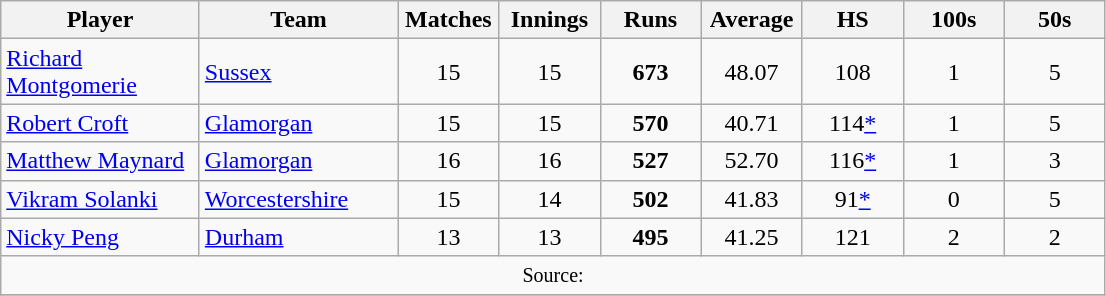<table class="wikitable" style="text-align:center;">
<tr>
<th width=125>Player</th>
<th width=125>Team</th>
<th width=60>Matches</th>
<th width=60>Innings</th>
<th width=60>Runs</th>
<th width=60>Average</th>
<th width=60>HS</th>
<th width=60>100s</th>
<th width=60>50s</th>
</tr>
<tr>
<td align="left"><a href='#'>Richard Montgomerie</a></td>
<td align="left"><a href='#'>Sussex</a></td>
<td>15</td>
<td>15</td>
<td><strong>673</strong></td>
<td>48.07</td>
<td>108</td>
<td>1</td>
<td>5</td>
</tr>
<tr>
<td align="left"><a href='#'>Robert Croft</a></td>
<td align="left"><a href='#'>Glamorgan</a></td>
<td>15</td>
<td>15</td>
<td><strong>570</strong></td>
<td>40.71</td>
<td>114<a href='#'>*</a></td>
<td>1</td>
<td>5</td>
</tr>
<tr>
<td align="left"><a href='#'>Matthew Maynard</a></td>
<td align="left"><a href='#'>Glamorgan</a></td>
<td>16</td>
<td>16</td>
<td><strong>527</strong></td>
<td>52.70</td>
<td>116<a href='#'>*</a></td>
<td>1</td>
<td>3</td>
</tr>
<tr>
<td align="left"><a href='#'>Vikram Solanki</a></td>
<td align="left"><a href='#'>Worcestershire</a></td>
<td>15</td>
<td>14</td>
<td><strong>502</strong></td>
<td>41.83</td>
<td>91<a href='#'>*</a></td>
<td>0</td>
<td>5</td>
</tr>
<tr>
<td align="left"><a href='#'>Nicky Peng</a></td>
<td align="left"><a href='#'>Durham</a></td>
<td>13</td>
<td>13</td>
<td><strong>495</strong></td>
<td>41.25</td>
<td>121</td>
<td>2</td>
<td>2</td>
</tr>
<tr>
<td colspan=9><small>Source:</small></td>
</tr>
<tr>
</tr>
</table>
